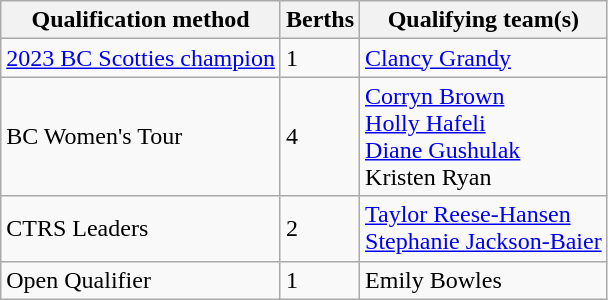<table class="wikitable">
<tr>
<th scope="col">Qualification method</th>
<th scope="col">Berths</th>
<th scope="col">Qualifying team(s)</th>
</tr>
<tr>
<td><a href='#'>2023 BC Scotties champion</a></td>
<td>1</td>
<td><a href='#'>Clancy Grandy</a></td>
</tr>
<tr>
<td>BC Women's Tour</td>
<td>4</td>
<td><a href='#'>Corryn Brown</a> <br> <a href='#'>Holly Hafeli</a> <br> <a href='#'>Diane Gushulak</a> <br> Kristen Ryan</td>
</tr>
<tr>
<td>CTRS Leaders</td>
<td>2</td>
<td><a href='#'>Taylor Reese-Hansen</a> <br> <a href='#'>Stephanie Jackson-Baier</a></td>
</tr>
<tr>
<td>Open Qualifier</td>
<td>1</td>
<td>Emily Bowles</td>
</tr>
</table>
